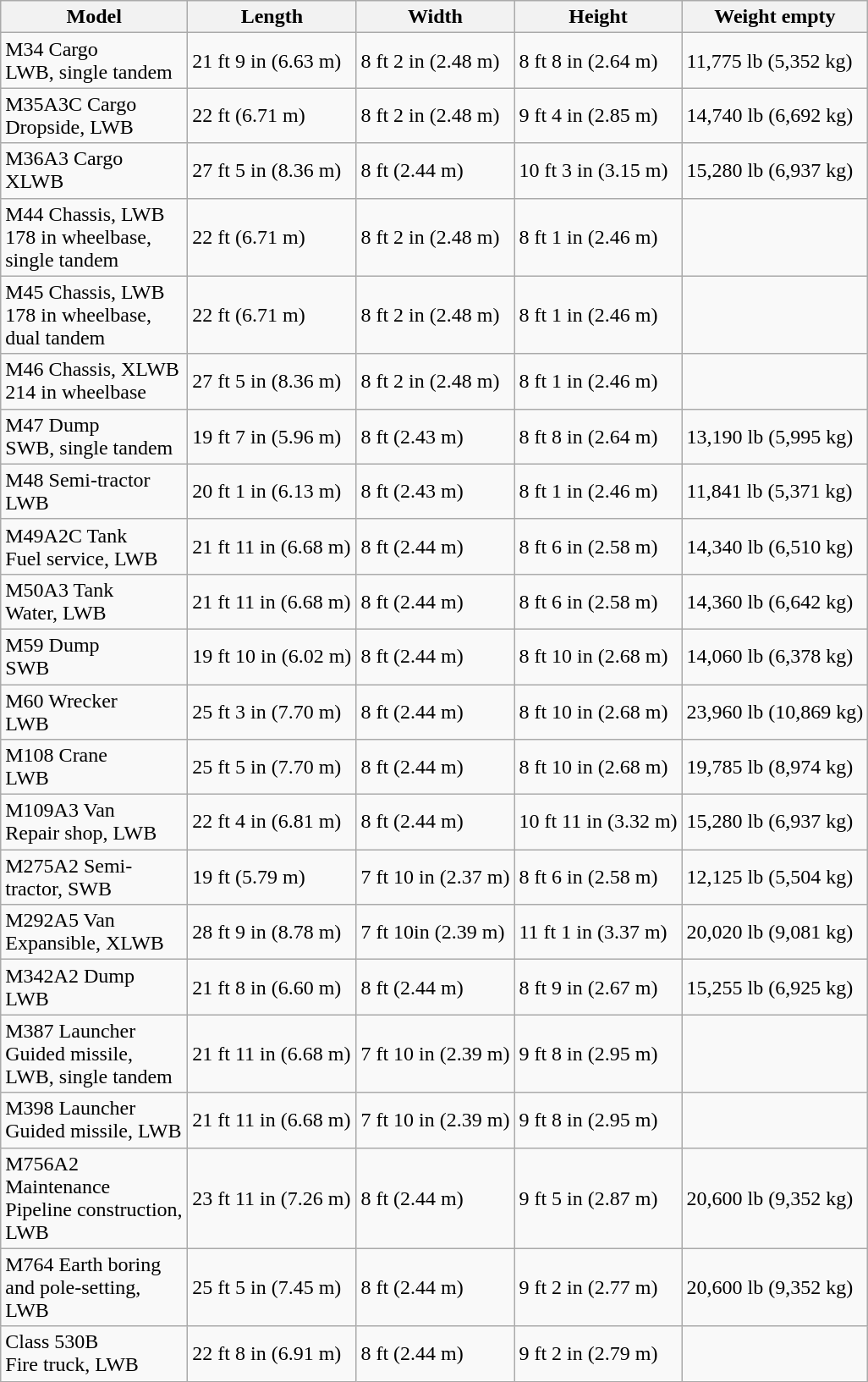<table class="wikitable">
<tr>
<th style="width: 140px;">Model</th>
<th>Length</th>
<th>Width</th>
<th>Height</th>
<th>Weight empty</th>
</tr>
<tr>
<td>M34 Cargo<br>LWB, single tandem</td>
<td>21 ft 9 in (6.63 m)</td>
<td>8 ft 2 in (2.48 m)</td>
<td>8 ft 8 in (2.64 m)</td>
<td>11,775 lb (5,352 kg)</td>
</tr>
<tr>
<td>M35A3C Cargo<br>Dropside, LWB</td>
<td>22 ft (6.71 m)</td>
<td>8 ft 2 in (2.48 m)</td>
<td>9 ft 4 in (2.85 m)</td>
<td>14,740 lb (6,692 kg)</td>
</tr>
<tr>
<td>M36A3 Cargo<br>XLWB</td>
<td>27 ft 5 in (8.36 m)</td>
<td>8 ft (2.44 m)</td>
<td>10 ft 3 in (3.15 m)</td>
<td>15,280 lb (6,937 kg)</td>
</tr>
<tr>
<td>M44 Chassis, LWB<br>178 in wheelbase, single tandem</td>
<td>22 ft (6.71 m)</td>
<td>8 ft 2 in (2.48 m)</td>
<td>8 ft 1 in (2.46 m)</td>
<td></td>
</tr>
<tr>
<td>M45 Chassis, LWB<br>178 in wheelbase, dual tandem</td>
<td>22 ft (6.71 m)</td>
<td>8 ft 2 in (2.48 m)</td>
<td>8 ft 1 in (2.46 m)</td>
<td></td>
</tr>
<tr>
<td>M46 Chassis, XLWB<br>214 in wheelbase</td>
<td>27 ft 5 in (8.36 m)</td>
<td>8 ft 2 in (2.48 m)</td>
<td>8 ft 1 in (2.46 m)</td>
<td></td>
</tr>
<tr>
<td>M47 Dump<br>SWB, single tandem</td>
<td>19 ft 7 in (5.96 m) </td>
<td>8 ft (2.43 m)</td>
<td>8 ft 8 in (2.64 m)</td>
<td>13,190 lb (5,995 kg)</td>
</tr>
<tr>
<td>M48 Semi-tractor<br>LWB</td>
<td>20 ft 1 in (6.13 m)</td>
<td>8 ft (2.43 m)</td>
<td>8 ft 1 in (2.46 m)</td>
<td>11,841 lb (5,371 kg)</td>
</tr>
<tr>
<td>M49A2C Tank<br> Fuel service, LWB</td>
<td>21 ft 11 in (6.68 m) </td>
<td>8 ft (2.44 m)</td>
<td>8 ft 6 in (2.58 m)</td>
<td>14,340 lb (6,510 kg)</td>
</tr>
<tr>
<td>M50A3 Tank<br>Water, LWB</td>
<td>21 ft 11 in (6.68 m)</td>
<td>8 ft (2.44 m)</td>
<td>8 ft 6 in (2.58 m)</td>
<td>14,360 lb (6,642 kg)</td>
</tr>
<tr>
<td>M59 Dump<br>SWB</td>
<td>19 ft 10 in (6.02 m) </td>
<td>8 ft (2.44 m)</td>
<td>8 ft 10 in (2.68 m)</td>
<td>14,060 lb (6,378 kg)</td>
</tr>
<tr>
<td>M60 Wrecker<br>LWB</td>
<td>25 ft 3 in (7.70 m)</td>
<td>8 ft (2.44 m)</td>
<td>8 ft 10 in (2.68 m)</td>
<td>23,960 lb (10,869 kg)</td>
</tr>
<tr>
<td>M108 Crane<br>LWB</td>
<td>25 ft 5 in (7.70 m)</td>
<td>8 ft (2.44 m)</td>
<td>8 ft 10 in (2.68 m)</td>
<td>19,785 lb (8,974 kg)</td>
</tr>
<tr>
<td>M109A3 Van<br>Repair shop, LWB</td>
<td>22 ft 4 in (6.81 m)</td>
<td>8 ft (2.44 m)</td>
<td>10 ft 11 in (3.32 m)</td>
<td>15,280 lb (6,937 kg)</td>
</tr>
<tr>
<td>M275A2 Semi-tractor, SWB<br></td>
<td>19 ft (5.79 m)</td>
<td>7 ft 10 in (2.37 m)</td>
<td>8 ft 6 in (2.58 m)</td>
<td>12,125 lb (5,504 kg)</td>
</tr>
<tr>
<td>M292A5 Van<br>Expansible, XLWB</td>
<td>28 ft 9 in (8.78 m)</td>
<td>7 ft 10in (2.39 m)</td>
<td>11 ft 1 in (3.37 m)</td>
<td>20,020 lb (9,081 kg)</td>
</tr>
<tr>
<td>M342A2 Dump<br>LWB</td>
<td>21 ft 8 in (6.60 m)</td>
<td>8 ft (2.44 m)</td>
<td>8 ft 9 in (2.67 m)</td>
<td>15,255 lb (6,925 kg)</td>
</tr>
<tr>
<td>M387 Launcher<br>Guided missile, LWB, single tandem</td>
<td>21 ft 11 in (6.68 m)</td>
<td>7 ft 10 in (2.39 m)</td>
<td>9 ft 8 in (2.95 m)</td>
<td></td>
</tr>
<tr>
<td>M398 Launcher<br>Guided missile, LWB</td>
<td>21 ft 11 in (6.68 m)</td>
<td>7 ft 10 in (2.39 m)</td>
<td>9 ft 8 in (2.95 m)</td>
<td></td>
</tr>
<tr>
<td>M756A2 Maintenance<br>Pipeline construction, LWB</td>
<td>23 ft 11 in (7.26 m)</td>
<td>8 ft (2.44 m)</td>
<td>9 ft 5 in (2.87 m)</td>
<td>20,600 lb (9,352 kg)</td>
</tr>
<tr>
<td>M764 Earth boring<br>and pole-setting, LWB</td>
<td>25 ft 5 in (7.45 m)</td>
<td>8 ft (2.44 m)</td>
<td>9 ft 2 in (2.77 m)</td>
<td>20,600 lb (9,352 kg)</td>
</tr>
<tr>
<td>Class 530B<br>Fire truck, LWB</td>
<td>22 ft 8 in (6.91 m)</td>
<td>8 ft (2.44 m)</td>
<td>9 ft 2 in (2.79 m)</td>
<td></td>
</tr>
</table>
